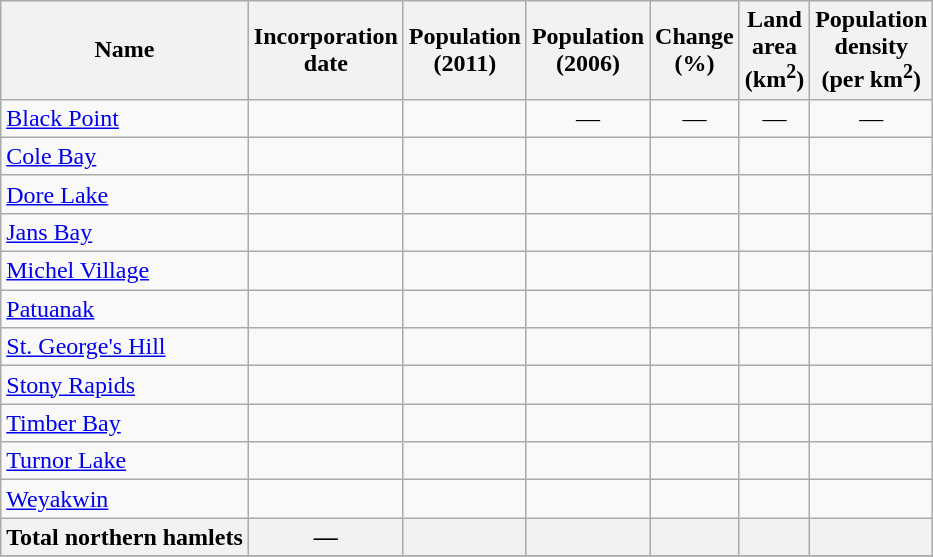<table class="wikitable sortable collapsible">
<tr>
<th>Name</th>
<th>Incorporation<br>date</th>
<th>Population<br>(2011)</th>
<th>Population<br>(2006)</th>
<th>Change<br>(%)</th>
<th>Land<br>area<br>(km<sup>2</sup>)</th>
<th>Population<br>density<br>(per km<sup>2</sup>)</th>
</tr>
<tr>
<td><a href='#'>Black Point</a></td>
<td align=center></td>
<td align=center></td>
<td align=center>—</td>
<td align=center>—</td>
<td align=center>—</td>
<td align=center>—</td>
</tr>
<tr>
<td><a href='#'>Cole Bay</a></td>
<td align=center></td>
<td align=center></td>
<td align=center></td>
<td align=center></td>
<td align=center></td>
<td align=center></td>
</tr>
<tr>
<td><a href='#'>Dore Lake</a></td>
<td align=center></td>
<td align=center></td>
<td align=center></td>
<td align=center></td>
<td align=center></td>
<td align=center></td>
</tr>
<tr>
<td><a href='#'>Jans Bay</a></td>
<td align=center></td>
<td align=center></td>
<td align=center></td>
<td align=center></td>
<td align=center></td>
<td align=center></td>
</tr>
<tr>
<td><a href='#'>Michel Village</a></td>
<td align=center></td>
<td align=center></td>
<td align=center></td>
<td align=center></td>
<td align=center></td>
<td align=center></td>
</tr>
<tr>
<td><a href='#'>Patuanak</a></td>
<td align=center></td>
<td align=center></td>
<td align=center></td>
<td align=center></td>
<td align=center></td>
<td align=center></td>
</tr>
<tr>
<td><a href='#'>St. George's Hill</a></td>
<td align=center></td>
<td align=center></td>
<td align=center></td>
<td align=center></td>
<td align=center></td>
<td align=center></td>
</tr>
<tr>
<td><a href='#'>Stony Rapids</a></td>
<td align=center></td>
<td align=center></td>
<td align=center></td>
<td align=center></td>
<td align=center></td>
<td align=center></td>
</tr>
<tr>
<td><a href='#'>Timber Bay</a></td>
<td align=center></td>
<td align=center></td>
<td align=center></td>
<td align=center></td>
<td align=center></td>
<td align=center></td>
</tr>
<tr>
<td><a href='#'>Turnor Lake</a></td>
<td align=center></td>
<td align=center></td>
<td align=center></td>
<td align=center></td>
<td align=center></td>
<td align=center></td>
</tr>
<tr>
<td><a href='#'>Weyakwin</a></td>
<td align=center></td>
<td align=center></td>
<td align=center></td>
<td align=center></td>
<td align=center></td>
<td align=center></td>
</tr>
<tr class="sortbottom" align="center">
<th align="center">Total northern hamlets</th>
<th align="center">—</th>
<th align="center"></th>
<th align="center"></th>
<th align="center"></th>
<th align="center"></th>
<th align="center"></th>
</tr>
<tr>
</tr>
</table>
